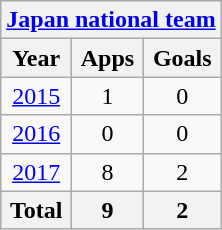<table class="wikitable" style="text-align:center">
<tr>
<th colspan=3><a href='#'>Japan national team</a></th>
</tr>
<tr>
<th>Year</th>
<th>Apps</th>
<th>Goals</th>
</tr>
<tr>
<td><a href='#'>2015</a></td>
<td>1</td>
<td>0</td>
</tr>
<tr>
<td><a href='#'>2016</a></td>
<td>0</td>
<td>0</td>
</tr>
<tr>
<td><a href='#'>2017</a></td>
<td>8</td>
<td>2</td>
</tr>
<tr>
<th>Total</th>
<th>9</th>
<th>2</th>
</tr>
</table>
